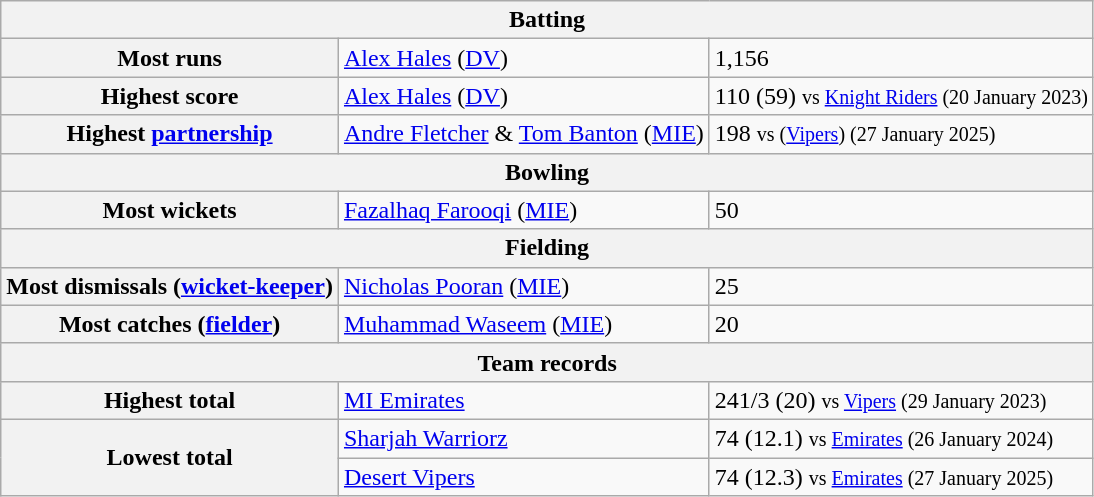<table class="wikitable">
<tr>
<th colspan="3">Batting</th>
</tr>
<tr>
<th>Most runs</th>
<td><a href='#'>Alex Hales</a> (<a href='#'>DV</a>)</td>
<td>1,156</td>
</tr>
<tr>
<th>Highest score</th>
<td><a href='#'>Alex Hales</a> (<a href='#'>DV</a>)</td>
<td>110 (59) <small>vs <a href='#'>Knight Riders</a> (20 January 2023)</small></td>
</tr>
<tr>
<th>Highest <a href='#'>partnership</a></th>
<td><a href='#'>Andre Fletcher</a> & <a href='#'>Tom Banton</a> (<a href='#'>MIE</a>)</td>
<td>198 <small>vs (<a href='#'>Vipers</a>) (27 January 2025)</small></td>
</tr>
<tr>
<th colspan="3">Bowling</th>
</tr>
<tr>
<th>Most wickets</th>
<td><a href='#'>Fazalhaq Farooqi</a> (<a href='#'>MIE</a>)</td>
<td>50</td>
</tr>
<tr>
<th colspan="3">Fielding</th>
</tr>
<tr>
<th>Most dismissals (<a href='#'>wicket-keeper</a>)</th>
<td><a href='#'>Nicholas Pooran</a> (<a href='#'>MIE</a>)</td>
<td>25</td>
</tr>
<tr>
<th>Most catches (<a href='#'>fielder</a>)</th>
<td><a href='#'>Muhammad Waseem</a> (<a href='#'>MIE</a>)</td>
<td>20</td>
</tr>
<tr>
<th colspan="3">Team records</th>
</tr>
<tr>
<th>Highest total</th>
<td><a href='#'>MI Emirates</a></td>
<td>241/3 (20) <small>vs <a href='#'>Vipers</a> (29 January 2023)</small></td>
</tr>
<tr>
<th rowspan="2">Lowest total</th>
<td><a href='#'>Sharjah Warriorz</a></td>
<td>74 (12.1) <small>vs <a href='#'>Emirates</a> (26 January 2024)</small></td>
</tr>
<tr>
<td><a href='#'>Desert Vipers</a></td>
<td>74 (12.3) <small>vs <a href='#'>Emirates</a> (27 January 2025)</small></td>
</tr>
</table>
